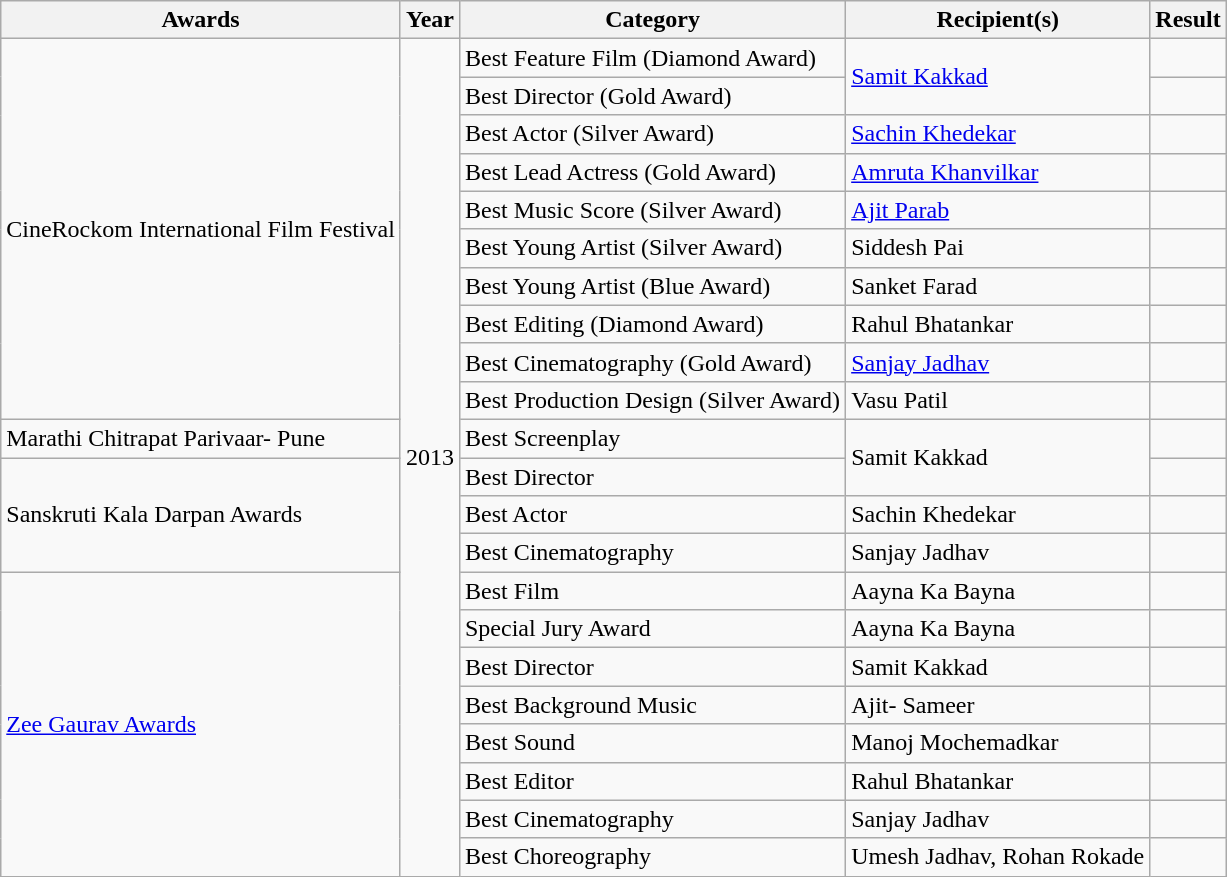<table class="wikitable">
<tr>
<th>Awards</th>
<th>Year</th>
<th>Category</th>
<th>Recipient(s)</th>
<th>Result</th>
</tr>
<tr>
<td rowspan="10">CineRockom International Film Festival</td>
<td rowspan="22">2013</td>
<td>Best Feature Film (Diamond Award)</td>
<td rowspan="2"><a href='#'>Samit Kakkad</a></td>
<td></td>
</tr>
<tr>
<td>Best Director (Gold Award)</td>
<td></td>
</tr>
<tr>
<td>Best Actor (Silver Award)</td>
<td><a href='#'>Sachin Khedekar</a></td>
<td></td>
</tr>
<tr>
<td>Best Lead Actress (Gold Award)</td>
<td><a href='#'>Amruta Khanvilkar</a></td>
<td></td>
</tr>
<tr>
<td>Best Music Score (Silver Award)</td>
<td><a href='#'>Ajit Parab</a></td>
<td></td>
</tr>
<tr>
<td>Best Young Artist (Silver Award)</td>
<td>Siddesh Pai</td>
<td></td>
</tr>
<tr>
<td>Best Young Artist (Blue Award)</td>
<td>Sanket Farad</td>
<td></td>
</tr>
<tr>
<td>Best Editing (Diamond Award)</td>
<td>Rahul Bhatankar</td>
<td></td>
</tr>
<tr>
<td>Best Cinematography (Gold Award)</td>
<td><a href='#'>Sanjay Jadhav</a></td>
<td></td>
</tr>
<tr>
<td>Best Production Design (Silver Award)</td>
<td>Vasu Patil</td>
<td></td>
</tr>
<tr>
<td>Marathi Chitrapat Parivaar- Pune</td>
<td>Best Screenplay</td>
<td rowspan="2">Samit Kakkad</td>
<td></td>
</tr>
<tr>
<td rowspan="3">Sanskruti Kala Darpan Awards</td>
<td>Best Director</td>
<td></td>
</tr>
<tr>
<td>Best Actor</td>
<td>Sachin Khedekar</td>
<td></td>
</tr>
<tr>
<td>Best Cinematography</td>
<td>Sanjay Jadhav</td>
<td></td>
</tr>
<tr>
<td rowspan="8"><a href='#'>Zee Gaurav Awards</a></td>
<td>Best Film</td>
<td>Aayna Ka Bayna</td>
<td></td>
</tr>
<tr>
<td>Special Jury Award</td>
<td>Aayna Ka Bayna</td>
<td></td>
</tr>
<tr>
<td>Best Director</td>
<td>Samit Kakkad</td>
<td></td>
</tr>
<tr>
<td>Best Background Music</td>
<td>Ajit- Sameer</td>
<td></td>
</tr>
<tr>
<td>Best Sound</td>
<td>Manoj Mochemadkar</td>
<td></td>
</tr>
<tr>
<td>Best Editor</td>
<td>Rahul Bhatankar</td>
<td></td>
</tr>
<tr>
<td>Best Cinematography</td>
<td>Sanjay Jadhav</td>
<td></td>
</tr>
<tr>
<td>Best Choreography</td>
<td>Umesh Jadhav, Rohan Rokade</td>
<td></td>
</tr>
</table>
